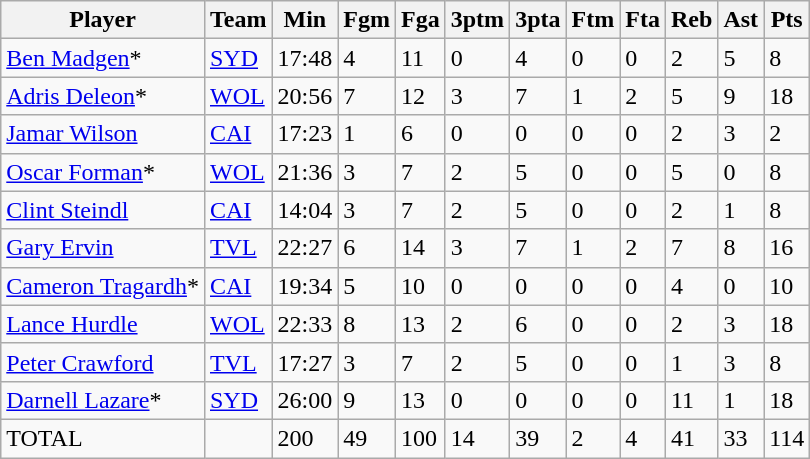<table class="wikitable">
<tr>
<th>Player</th>
<th>Team</th>
<th>Min</th>
<th>Fgm</th>
<th>Fga</th>
<th>3ptm</th>
<th>3pta</th>
<th>Ftm</th>
<th>Fta</th>
<th>Reb</th>
<th>Ast</th>
<th>Pts</th>
</tr>
<tr>
<td><a href='#'>Ben Madgen</a>*</td>
<td><a href='#'>SYD</a></td>
<td>17:48</td>
<td>4</td>
<td>11</td>
<td>0</td>
<td>4</td>
<td>0</td>
<td>0</td>
<td>2</td>
<td>5</td>
<td>8</td>
</tr>
<tr>
<td><a href='#'>Adris Deleon</a>*</td>
<td><a href='#'>WOL</a></td>
<td>20:56</td>
<td>7</td>
<td>12</td>
<td>3</td>
<td>7</td>
<td>1</td>
<td>2</td>
<td>5</td>
<td>9</td>
<td>18</td>
</tr>
<tr>
<td><a href='#'>Jamar Wilson</a></td>
<td><a href='#'>CAI</a></td>
<td>17:23</td>
<td>1</td>
<td>6</td>
<td>0</td>
<td>0</td>
<td>0</td>
<td>0</td>
<td>2</td>
<td>3</td>
<td>2</td>
</tr>
<tr>
<td><a href='#'>Oscar Forman</a>*</td>
<td><a href='#'>WOL</a></td>
<td>21:36</td>
<td>3</td>
<td>7</td>
<td>2</td>
<td>5</td>
<td>0</td>
<td>0</td>
<td>5</td>
<td>0</td>
<td>8</td>
</tr>
<tr>
<td><a href='#'>Clint Steindl</a></td>
<td><a href='#'>CAI</a></td>
<td>14:04</td>
<td>3</td>
<td>7</td>
<td>2</td>
<td>5</td>
<td>0</td>
<td>0</td>
<td>2</td>
<td>1</td>
<td>8</td>
</tr>
<tr>
<td><a href='#'>Gary Ervin</a></td>
<td><a href='#'>TVL</a></td>
<td>22:27</td>
<td>6</td>
<td>14</td>
<td>3</td>
<td>7</td>
<td>1</td>
<td>2</td>
<td>7</td>
<td>8</td>
<td>16</td>
</tr>
<tr>
<td><a href='#'>Cameron Tragardh</a>*</td>
<td><a href='#'>CAI</a></td>
<td>19:34</td>
<td>5</td>
<td>10</td>
<td>0</td>
<td>0</td>
<td>0</td>
<td>0</td>
<td>4</td>
<td>0</td>
<td>10</td>
</tr>
<tr>
<td><a href='#'>Lance Hurdle</a></td>
<td><a href='#'>WOL</a></td>
<td>22:33</td>
<td>8</td>
<td>13</td>
<td>2</td>
<td>6</td>
<td>0</td>
<td>0</td>
<td>2</td>
<td>3</td>
<td>18</td>
</tr>
<tr>
<td><a href='#'>Peter Crawford</a></td>
<td><a href='#'>TVL</a></td>
<td>17:27</td>
<td>3</td>
<td>7</td>
<td>2</td>
<td>5</td>
<td>0</td>
<td>0</td>
<td>1</td>
<td>3</td>
<td>8</td>
</tr>
<tr>
<td><a href='#'>Darnell Lazare</a>*</td>
<td><a href='#'>SYD</a></td>
<td>26:00</td>
<td>9</td>
<td>13</td>
<td>0</td>
<td>0</td>
<td>0</td>
<td>0</td>
<td>11</td>
<td>1</td>
<td>18</td>
</tr>
<tr>
<td>TOTAL</td>
<td></td>
<td>200</td>
<td>49</td>
<td>100</td>
<td>14</td>
<td>39</td>
<td>2</td>
<td>4</td>
<td>41</td>
<td>33</td>
<td>114</td>
</tr>
</table>
